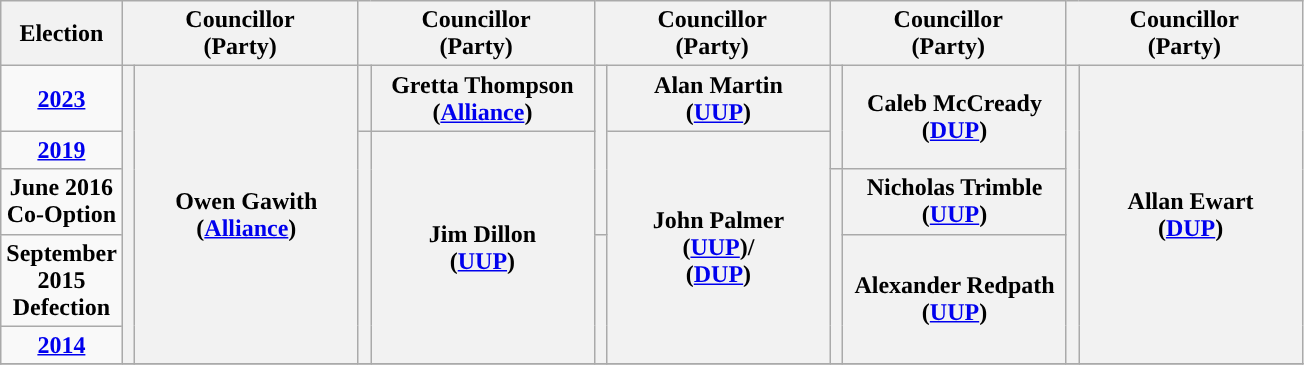<table class="wikitable" style="text-align:center">
<tr>
<th scope="col" width="50">Election</th>
<th scope="col" width="150" colspan = "2">Councillor<br> (Party)</th>
<th scope="col" width="150" colspan = "2">Councillor<br> (Party)</th>
<th scope="col" width="150" colspan = "2">Councillor<br> (Party)</th>
<th scope="col" width="150" colspan = "2">Councillor<br> (Party)</th>
<th scope="col" width="150" colspan = "2">Councillor<br> (Party)</th>
</tr>
<tr>
<td><strong><a href='#'>2023</a></strong></td>
<th rowspan="5" width="1" style="background-color: "></th>
<th rowspan = "5">Owen Gawith <br> (<a href='#'>Alliance</a>)</th>
<th rowspan="1" width="1" style="background-color: "></th>
<th rowspan = "1">Gretta Thompson <br> (<a href='#'>Alliance</a>)</th>
<th rowspan="3" width="1" style="background-color: "></th>
<th rowspan = "1">Alan Martin <br> (<a href='#'>UUP</a>)</th>
<th rowspan="2" width="1" style="background-color: "></th>
<th rowspan = "2">Caleb McCready <br> (<a href='#'>DUP</a>)</th>
<th rowspan="5" width="1" style="background-color: "></th>
<th rowspan = "5">Allan Ewart <br> (<a href='#'>DUP</a>)</th>
</tr>
<tr>
<td><strong><a href='#'>2019</a></strong></td>
<th rowspan="4" width="1" style="background-color: "></th>
<th rowspan = "4">Jim Dillon <br> (<a href='#'>UUP</a>)</th>
<th rowspan = "4">John Palmer <br> (<a href='#'>UUP</a>)/ <br> (<a href='#'>DUP</a>)</th>
</tr>
<tr>
<td><strong>June 2016 Co-Option</strong></td>
<th rowspan="3" width="1" style="background-color: "></th>
<th rowspan = "1">Nicholas Trimble <br> (<a href='#'>UUP</a>)</th>
</tr>
<tr>
<td><strong>September 2015 Defection</strong></td>
<th rowspan="2" width="1" style="background-color: "></th>
<th rowspan = "2">Alexander Redpath <br> (<a href='#'>UUP</a>)</th>
</tr>
<tr>
<td><strong><a href='#'>2014</a></strong></td>
</tr>
<tr>
</tr>
</table>
